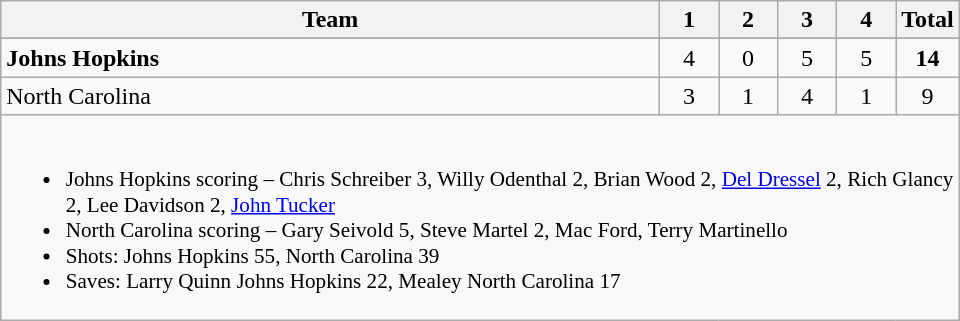<table class="wikitable" style="text-align:center; max-width:40em">
<tr>
<th>Team</th>
<th style="width:2em">1</th>
<th style="width:2em">2</th>
<th style="width:2em">3</th>
<th style="width:2em">4</th>
<th style="width:2em">Total</th>
</tr>
<tr>
</tr>
<tr>
<td style="text-align:left"><strong>Johns Hopkins</strong></td>
<td>4</td>
<td>0</td>
<td>5</td>
<td>5</td>
<td><strong>14</strong></td>
</tr>
<tr>
<td style="text-align:left">North Carolina</td>
<td>3</td>
<td>1</td>
<td>4</td>
<td>1</td>
<td>9</td>
</tr>
<tr>
<td colspan=6 style="text-align:left; font-size:88%;"><br><ul><li>Johns Hopkins scoring – Chris Schreiber 3, Willy Odenthal 2, Brian Wood 2, <a href='#'>Del Dressel</a> 2, Rich Glancy 2, Lee Davidson 2, <a href='#'>John Tucker</a></li><li>North Carolina scoring – Gary Seivold 5, Steve Martel 2, Mac Ford, Terry Martinello</li><li>Shots: Johns Hopkins 55, North Carolina 39</li><li>Saves: Larry Quinn Johns Hopkins 22, Mealey North Carolina 17</li></ul></td>
</tr>
</table>
